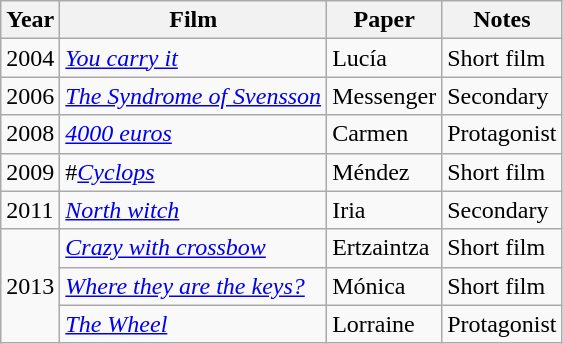<table class="wikitable">
<tr>
<th>Year</th>
<th>Film</th>
<th>Paper</th>
<th>Notes</th>
</tr>
<tr>
<td>2004</td>
<td><em><a href='#'>You carry it</a></em></td>
<td>Lucía</td>
<td>Short film</td>
</tr>
<tr>
<td>2006</td>
<td><em><a href='#'>The Syndrome of Svensson</a></em></td>
<td>Messenger</td>
<td>Secondary</td>
</tr>
<tr>
<td>2008</td>
<td><em><a href='#'>4000 euros</a></em></td>
<td>Carmen</td>
<td>Protagonist</td>
</tr>
<tr>
<td>2009</td>
<td>#<em><a href='#'>Cyclops</a></em></td>
<td>Méndez</td>
<td>Short film</td>
</tr>
<tr>
<td>2011</td>
<td><em><a href='#'>North witch</a></em></td>
<td>Iria</td>
<td>Secondary</td>
</tr>
<tr>
<td rowspan="3">2013</td>
<td><em><a href='#'>Crazy with crossbow</a></em></td>
<td>Ertzaintza</td>
<td>Short film</td>
</tr>
<tr>
<td><em><a href='#'>Where they are the keys?</a></em></td>
<td>Mónica</td>
<td>Short film</td>
</tr>
<tr>
<td><em><a href='#'>The Wheel</a></em></td>
<td>Lorraine</td>
<td>Protagonist</td>
</tr>
</table>
